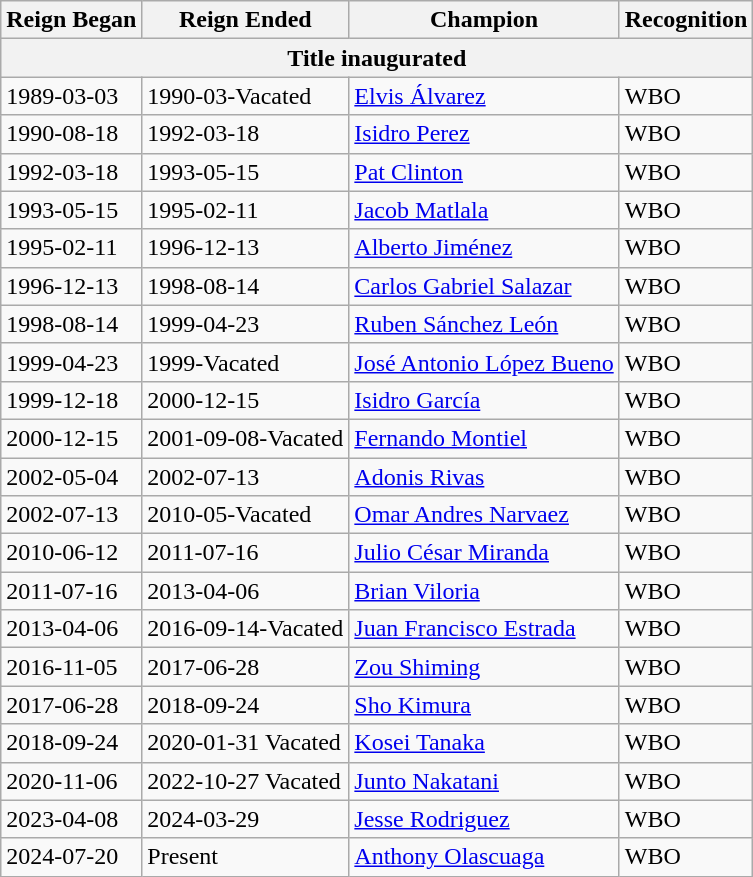<table class="wikitable">
<tr>
<th>Reign Began</th>
<th>Reign Ended</th>
<th>Champion</th>
<th>Recognition</th>
</tr>
<tr>
<th colspan="4">Title inaugurated</th>
</tr>
<tr>
<td>1989-03-03</td>
<td>1990-03-Vacated</td>
<td> <a href='#'>Elvis Álvarez</a></td>
<td>WBO</td>
</tr>
<tr>
<td>1990-08-18</td>
<td>1992-03-18</td>
<td> <a href='#'>Isidro Perez</a></td>
<td>WBO</td>
</tr>
<tr>
<td>1992-03-18</td>
<td>1993-05-15</td>
<td> <a href='#'>Pat Clinton</a></td>
<td>WBO</td>
</tr>
<tr>
<td>1993-05-15</td>
<td>1995-02-11</td>
<td> <a href='#'>Jacob Matlala</a></td>
<td>WBO</td>
</tr>
<tr>
<td>1995-02-11</td>
<td>1996-12-13</td>
<td> <a href='#'>Alberto Jiménez</a></td>
<td>WBO</td>
</tr>
<tr>
<td>1996-12-13</td>
<td>1998-08-14</td>
<td> <a href='#'>Carlos Gabriel Salazar</a></td>
<td>WBO</td>
</tr>
<tr>
<td>1998-08-14</td>
<td>1999-04-23</td>
<td> <a href='#'>Ruben Sánchez León</a></td>
<td>WBO</td>
</tr>
<tr>
<td>1999-04-23</td>
<td>1999-Vacated</td>
<td> <a href='#'>José Antonio López Bueno</a></td>
<td>WBO</td>
</tr>
<tr>
<td>1999-12-18</td>
<td>2000-12-15</td>
<td> <a href='#'>Isidro García</a></td>
<td>WBO</td>
</tr>
<tr>
<td>2000-12-15</td>
<td>2001-09-08-Vacated</td>
<td> <a href='#'>Fernando Montiel</a></td>
<td>WBO</td>
</tr>
<tr>
<td>2002-05-04</td>
<td>2002-07-13</td>
<td> <a href='#'>Adonis Rivas</a></td>
<td>WBO</td>
</tr>
<tr>
<td>2002-07-13</td>
<td>2010-05-Vacated</td>
<td> <a href='#'>Omar Andres Narvaez</a></td>
<td>WBO</td>
</tr>
<tr>
<td>2010-06-12</td>
<td>2011-07-16</td>
<td> <a href='#'>Julio César Miranda</a></td>
<td>WBO</td>
</tr>
<tr>
<td>2011-07-16</td>
<td>2013-04-06</td>
<td> <a href='#'>Brian Viloria</a></td>
<td>WBO</td>
</tr>
<tr>
<td>2013-04-06</td>
<td>2016-09-14-Vacated</td>
<td> <a href='#'>Juan Francisco Estrada</a></td>
<td>WBO</td>
</tr>
<tr>
<td>2016-11-05</td>
<td>2017-06-28</td>
<td> <a href='#'>Zou Shiming</a></td>
<td>WBO</td>
</tr>
<tr>
<td>2017-06-28</td>
<td>2018-09-24</td>
<td> <a href='#'>Sho Kimura</a></td>
<td>WBO</td>
</tr>
<tr>
<td>2018-09-24</td>
<td>2020-01-31 Vacated</td>
<td> <a href='#'>Kosei Tanaka</a></td>
<td>WBO</td>
</tr>
<tr>
<td>2020-11-06</td>
<td>2022-10-27 Vacated</td>
<td> <a href='#'>Junto Nakatani</a></td>
<td>WBO</td>
</tr>
<tr>
<td>2023-04-08</td>
<td>2024-03-29</td>
<td> <a href='#'>Jesse Rodriguez</a></td>
<td>WBO</td>
</tr>
<tr>
<td>2024-07-20</td>
<td>Present</td>
<td> <a href='#'>Anthony Olascuaga</a></td>
<td>WBO</td>
</tr>
</table>
